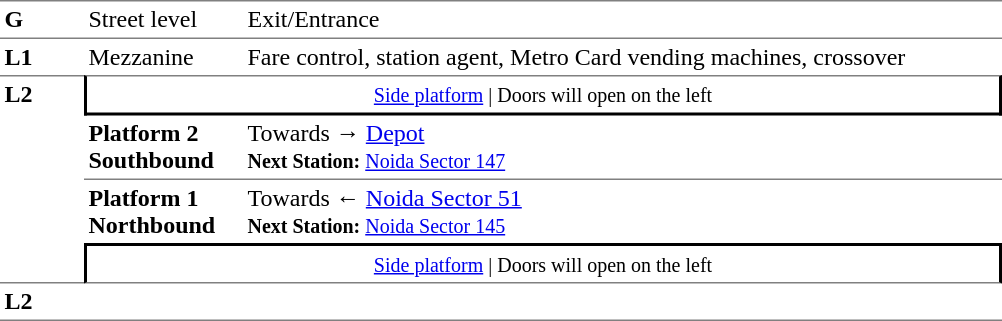<table table border=0 cellspacing=0 cellpadding=3>
<tr>
<td style="border-bottom:solid 1px gray;border-top:solid 1px gray;" width=50 valign=top><strong>G</strong></td>
<td style="border-top:solid 1px gray;border-bottom:solid 1px gray;" width=100 valign=top>Street level</td>
<td style="border-top:solid 1px gray;border-bottom:solid 1px gray;" width=500 valign=top>Exit/Entrance</td>
</tr>
<tr>
<td valign=top><strong>L1</strong></td>
<td valign=top>Mezzanine</td>
<td valign=top>Fare control, station agent, Metro Card vending machines, crossover<br></td>
</tr>
<tr>
<td style="border-top:solid 1px gray;border-bottom:solid 1px gray;" width=50 rowspan=4 valign=top><strong>L2</strong></td>
<td style="border-top:solid 1px gray;border-right:solid 2px black;border-left:solid 2px black;border-bottom:solid 2px black;text-align:center;" colspan=2><small><a href='#'>Side platform</a> | Doors will open on the left </small></td>
</tr>
<tr>
<td style="border-bottom:solid 1px gray;" width=100><span><strong>Platform 2</strong><br><strong>Southbound</strong></span></td>
<td style="border-bottom:solid 1px gray;" width=500>Towards → <a href='#'>Depot</a><br><small><strong>Next Station:</strong> <a href='#'>Noida Sector 147</a></small></td>
</tr>
<tr>
<td><span><strong>Platform 1</strong><br><strong>Northbound</strong></span></td>
<td>Towards ← <a href='#'>Noida Sector 51</a><br><small><strong>Next Station:</strong> <a href='#'>Noida Sector 145</a></small></td>
</tr>
<tr>
<td style="border-top:solid 2px black;border-right:solid 2px black;border-left:solid 2px black;border-bottom:solid 1px gray;" colspan=2  align=center><small><a href='#'>Side platform</a> | Doors will open on the left </small></td>
</tr>
<tr>
<td style="border-bottom:solid 1px gray;" width=50 rowspan=2 valign=top><strong>L2</strong></td>
<td style="border-bottom:solid 1px gray;" width=100></td>
<td style="border-bottom:solid 1px gray;" width=500></td>
</tr>
<tr>
</tr>
</table>
